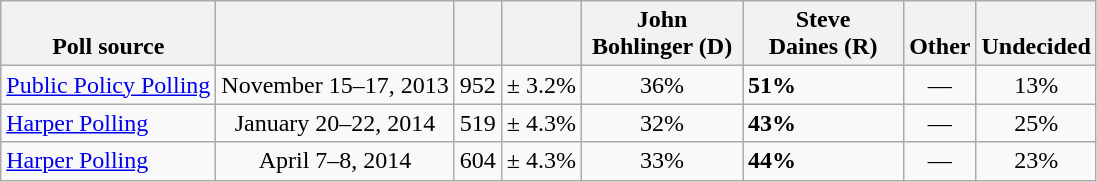<table class="wikitable">
<tr valign= bottom>
<th>Poll source</th>
<th></th>
<th></th>
<th></th>
<th style="width:100px;">John<br>Bohlinger (D)</th>
<th style="width:100px;">Steve<br>Daines (R)</th>
<th>Other</th>
<th>Undecided</th>
</tr>
<tr>
<td><a href='#'>Public Policy Polling</a></td>
<td align=center>November 15–17, 2013</td>
<td align=center>952</td>
<td align=center>± 3.2%</td>
<td align=center>36%</td>
<td><strong>51%</strong></td>
<td align=center>—</td>
<td align=center>13%</td>
</tr>
<tr>
<td><a href='#'>Harper Polling</a></td>
<td align=center>January 20–22, 2014</td>
<td align=center>519</td>
<td align=center>± 4.3%</td>
<td align=center>32%</td>
<td><strong>43%</strong></td>
<td align=center>—</td>
<td align=center>25%</td>
</tr>
<tr>
<td><a href='#'>Harper Polling</a></td>
<td align=center>April 7–8, 2014</td>
<td align=center>604</td>
<td align=center>± 4.3%</td>
<td align=center>33%</td>
<td><strong>44%</strong></td>
<td align=center>—</td>
<td align=center>23%</td>
</tr>
</table>
